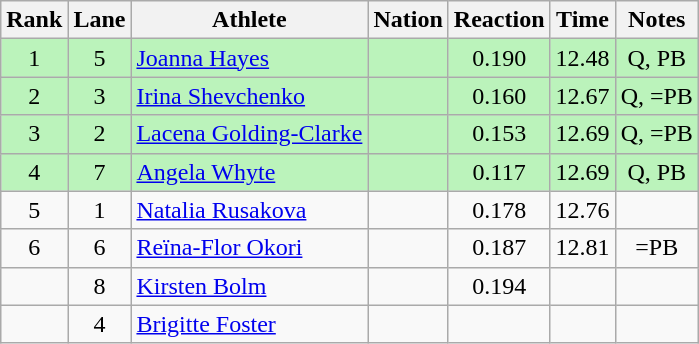<table class="wikitable sortable" style="text-align:center">
<tr>
<th>Rank</th>
<th>Lane</th>
<th>Athlete</th>
<th>Nation</th>
<th>Reaction</th>
<th>Time</th>
<th>Notes</th>
</tr>
<tr bgcolor=bbf3bb>
<td>1</td>
<td>5</td>
<td align=left><a href='#'>Joanna Hayes</a></td>
<td align=left></td>
<td>0.190</td>
<td>12.48</td>
<td>Q, PB</td>
</tr>
<tr bgcolor=bbf3bb>
<td>2</td>
<td>3</td>
<td align=left><a href='#'>Irina Shevchenko</a></td>
<td align=left></td>
<td>0.160</td>
<td>12.67</td>
<td>Q, =PB</td>
</tr>
<tr bgcolor=bbf3bb>
<td>3</td>
<td>2</td>
<td align=left><a href='#'>Lacena Golding-Clarke</a></td>
<td align=left></td>
<td>0.153</td>
<td>12.69</td>
<td>Q, =PB</td>
</tr>
<tr bgcolor=bbf3bb>
<td>4</td>
<td>7</td>
<td align=left><a href='#'>Angela Whyte</a></td>
<td align=left></td>
<td>0.117</td>
<td>12.69</td>
<td>Q, PB</td>
</tr>
<tr>
<td>5</td>
<td>1</td>
<td align=left><a href='#'>Natalia Rusakova</a></td>
<td align=left></td>
<td>0.178</td>
<td>12.76</td>
<td></td>
</tr>
<tr>
<td>6</td>
<td>6</td>
<td align=left><a href='#'>Reïna-Flor Okori</a></td>
<td align=left></td>
<td>0.187</td>
<td>12.81</td>
<td>=PB</td>
</tr>
<tr>
<td></td>
<td>8</td>
<td align=left><a href='#'>Kirsten Bolm</a></td>
<td align=left></td>
<td>0.194</td>
<td></td>
<td></td>
</tr>
<tr>
<td></td>
<td>4</td>
<td align=left><a href='#'>Brigitte Foster</a></td>
<td align=left></td>
<td></td>
<td></td>
<td></td>
</tr>
</table>
